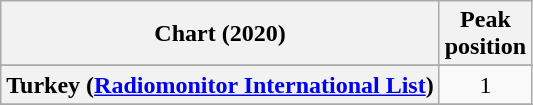<table class="wikitable sortable plainrowheaders">
<tr>
<th>Chart (2020)</th>
<th>Peak<br>position</th>
</tr>
<tr>
</tr>
<tr>
<th scope="row">Turkey (<a href='#'>Radiomonitor International List</a>)</th>
<td style="text-align:center;">1</td>
</tr>
<tr>
</tr>
<tr>
</tr>
<tr>
</tr>
<tr>
</tr>
</table>
